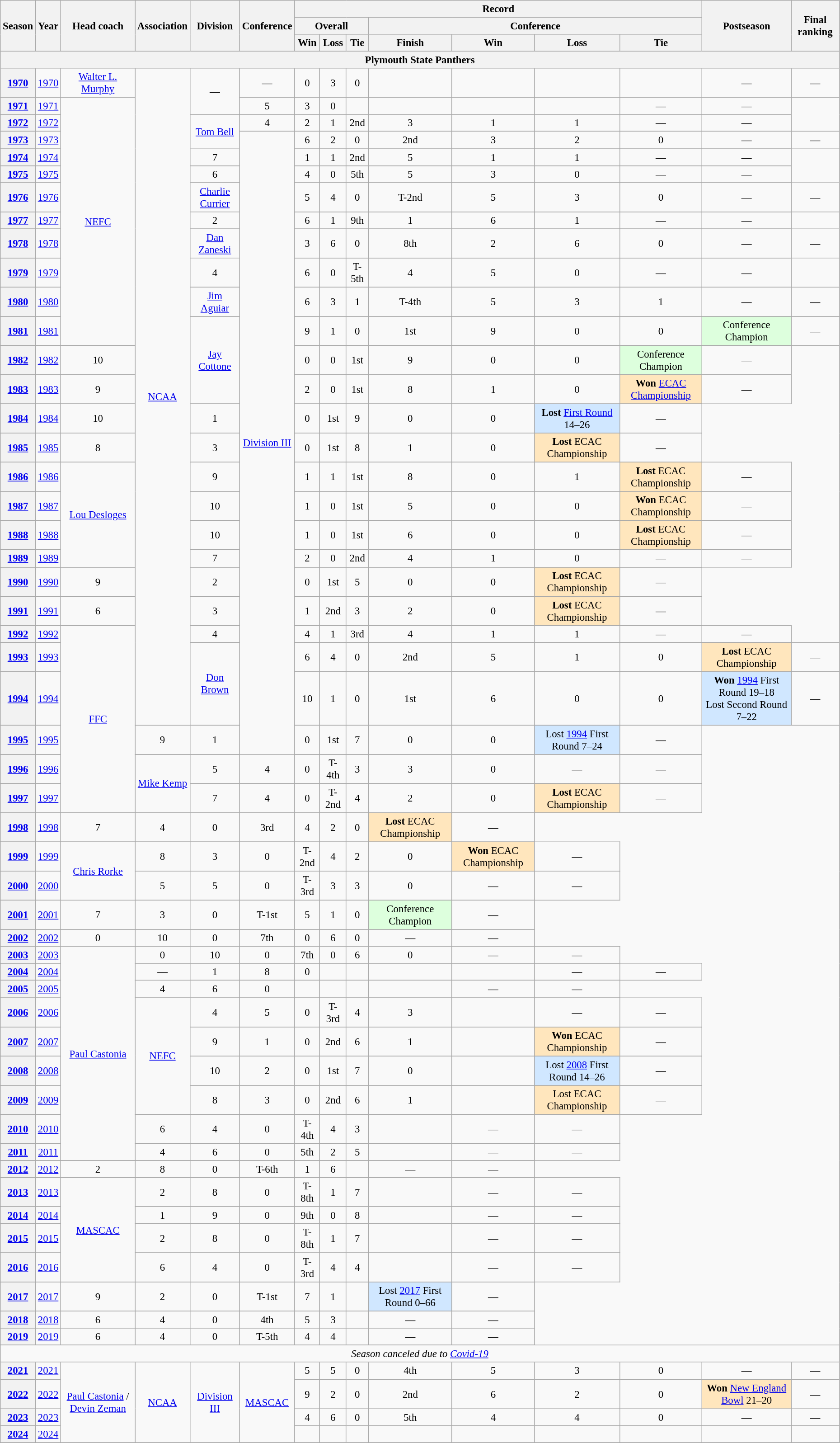<table class="wikitable" style="font-size: 95%; width:98%;text-align:center;">
<tr>
<th rowspan="3">Season</th>
<th rowspan="3">Year</th>
<th rowspan="3">Head coach</th>
<th rowspan="3">Association</th>
<th rowspan="3">Division</th>
<th rowspan="3">Conference</th>
<th colspan="7">Record</th>
<th rowspan="3">Postseason</th>
<th rowspan="3">Final ranking</th>
</tr>
<tr>
<th colspan="3">Overall</th>
<th colspan="4">Conference</th>
</tr>
<tr>
<th>Win</th>
<th>Loss</th>
<th>Tie</th>
<th>Finish</th>
<th>Win</th>
<th>Loss</th>
<th>Tie</th>
</tr>
<tr>
<th colspan=15 style=>Plymouth State Panthers</th>
</tr>
<tr>
<th><a href='#'>1970</a></th>
<td><a href='#'>1970</a></td>
<td rowspan=2><a href='#'>Walter L. Murphy</a></td>
<td rowspan=50><a href='#'>NCAA</a></td>
<td rowspan=3>—</td>
<td rowspan=1>—</td>
<td>0</td>
<td>3</td>
<td>0</td>
<td></td>
<td></td>
<td></td>
<td></td>
<td>—</td>
<td>—</td>
</tr>
<tr>
</tr>
<tr>
<th><a href='#'>1971</a></th>
<td><a href='#'>1971</a></td>
<td rowspan=21><a href='#'>NEFC</a></td>
<td>5</td>
<td>3</td>
<td>0</td>
<td></td>
<td></td>
<td></td>
<td></td>
<td>—</td>
<td>—</td>
</tr>
<tr>
</tr>
<tr>
<th><a href='#'>1972</a></th>
<td><a href='#'>1972</a></td>
<td rowspan=4><a href='#'>Tom Bell</a></td>
<td>4</td>
<td>2</td>
<td>1</td>
<td>2nd</td>
<td>3</td>
<td>1</td>
<td>1</td>
<td>—</td>
<td>—</td>
</tr>
<tr>
</tr>
<tr>
<th><a href='#'>1973</a></th>
<td><a href='#'>1973</a></td>
<td rowspan=47><a href='#'>Division III</a></td>
<td>6</td>
<td>2</td>
<td>0</td>
<td>2nd</td>
<td>3</td>
<td>2</td>
<td>0</td>
<td>—</td>
<td>—</td>
</tr>
<tr>
</tr>
<tr>
<th><a href='#'>1974</a></th>
<td><a href='#'>1974</a></td>
<td>7</td>
<td>1</td>
<td>1</td>
<td>2nd</td>
<td>5</td>
<td>1</td>
<td>1</td>
<td>—</td>
<td>—</td>
</tr>
<tr>
</tr>
<tr>
<th><a href='#'>1975</a></th>
<td><a href='#'>1975</a></td>
<td>6</td>
<td>4</td>
<td>0</td>
<td>5th</td>
<td>5</td>
<td>3</td>
<td>0</td>
<td>—</td>
<td>—</td>
</tr>
<tr>
</tr>
<tr>
<th><a href='#'>1976</a></th>
<td><a href='#'>1976</a></td>
<td rowspan=2><a href='#'>Charlie Currier</a></td>
<td>5</td>
<td>4</td>
<td>0</td>
<td>T-2nd</td>
<td>5</td>
<td>3</td>
<td>0</td>
<td>—</td>
<td>—</td>
</tr>
<tr>
</tr>
<tr>
<th><a href='#'>1977</a></th>
<td><a href='#'>1977</a></td>
<td>2</td>
<td>6</td>
<td>1</td>
<td>9th</td>
<td>1</td>
<td>6</td>
<td>1</td>
<td>—</td>
<td>—</td>
</tr>
<tr>
</tr>
<tr>
<th><a href='#'>1978</a></th>
<td><a href='#'>1978</a></td>
<td rowspan=2><a href='#'>Dan Zaneski</a></td>
<td>3</td>
<td>6</td>
<td>0</td>
<td>8th</td>
<td>2</td>
<td>6</td>
<td>0</td>
<td>—</td>
<td>—</td>
</tr>
<tr>
</tr>
<tr>
<th><a href='#'>1979</a></th>
<td><a href='#'>1979</a></td>
<td>4</td>
<td>6</td>
<td>0</td>
<td>T-5th</td>
<td>4</td>
<td>5</td>
<td>0</td>
<td>—</td>
<td>—</td>
</tr>
<tr>
</tr>
<tr>
<th><a href='#'>1980</a></th>
<td><a href='#'>1980</a></td>
<td rowspan=1><a href='#'>Jim Aguiar</a></td>
<td>6</td>
<td>3</td>
<td>1</td>
<td>T-4th</td>
<td>5</td>
<td>3</td>
<td>1</td>
<td>—</td>
<td>—</td>
</tr>
<tr>
</tr>
<tr>
<th><a href='#'>1981</a></th>
<td><a href='#'>1981</a></td>
<td rowspan=5><a href='#'>Jay Cottone</a></td>
<td>9</td>
<td>1</td>
<td>0</td>
<td>1st</td>
<td>9</td>
<td>0</td>
<td>0</td>
<td bgcolor="#ddffdd">Conference Champion</td>
<td>—</td>
</tr>
<tr>
</tr>
<tr>
<th><a href='#'>1982</a></th>
<td><a href='#'>1982</a></td>
<td>10</td>
<td>0</td>
<td>0</td>
<td>1st</td>
<td>9</td>
<td>0</td>
<td>0</td>
<td bgcolor="#ddffdd">Conference Champion</td>
<td>—</td>
</tr>
<tr>
</tr>
<tr>
<th><a href='#'>1983</a></th>
<td><a href='#'>1983</a></td>
<td>9</td>
<td>2</td>
<td>0</td>
<td>1st</td>
<td>8</td>
<td>1</td>
<td>0</td>
<td bgcolor="#ffe6bd"><strong>Won</strong> <a href='#'>ECAC Championship</a></td>
<td>—</td>
</tr>
<tr>
</tr>
<tr>
<th><a href='#'>1984</a></th>
<td><a href='#'>1984</a></td>
<td>10</td>
<td>1</td>
<td>0</td>
<td>1st</td>
<td>9</td>
<td>0</td>
<td>0</td>
<td bgcolor="#d0e7ff"><strong>Lost</strong> <a href='#'>First Round</a> 14–26</td>
<td>—</td>
</tr>
<tr>
</tr>
<tr>
<th><a href='#'>1985</a></th>
<td><a href='#'>1985</a></td>
<td>8</td>
<td>3</td>
<td>0</td>
<td>1st</td>
<td>8</td>
<td>1</td>
<td>0</td>
<td bgcolor="#ffe6bd"><strong>Lost</strong> ECAC Championship</td>
<td>—</td>
</tr>
<tr>
</tr>
<tr>
<th><a href='#'>1986</a></th>
<td><a href='#'>1986</a></td>
<td rowspan=7><a href='#'>Lou Desloges</a></td>
<td>9</td>
<td>1</td>
<td>1</td>
<td>1st</td>
<td>8</td>
<td>0</td>
<td>1</td>
<td bgcolor="#ffe6bd"><strong>Lost</strong> ECAC Championship</td>
<td>—</td>
</tr>
<tr>
</tr>
<tr>
<th><a href='#'>1987</a></th>
<td><a href='#'>1987</a></td>
<td>10</td>
<td>1</td>
<td>0</td>
<td>1st</td>
<td>5</td>
<td>0</td>
<td>0</td>
<td bgcolor="#ffe6bd"><strong>Won</strong> ECAC Championship</td>
<td>—</td>
</tr>
<tr>
</tr>
<tr>
<th><a href='#'>1988</a></th>
<td><a href='#'>1988</a></td>
<td>10</td>
<td>1</td>
<td>0</td>
<td>1st</td>
<td>6</td>
<td>0</td>
<td>0</td>
<td bgcolor="#ffe6bd"><strong>Lost</strong> ECAC Championship</td>
<td>—</td>
</tr>
<tr>
</tr>
<tr>
<th><a href='#'>1989</a></th>
<td><a href='#'>1989</a></td>
<td>7</td>
<td>2</td>
<td>0</td>
<td>2nd</td>
<td>4</td>
<td>1</td>
<td>0</td>
<td>—</td>
<td>—</td>
</tr>
<tr>
</tr>
<tr>
<th><a href='#'>1990</a></th>
<td><a href='#'>1990</a></td>
<td>9</td>
<td>2</td>
<td>0</td>
<td>1st</td>
<td>5</td>
<td>0</td>
<td>0</td>
<td bgcolor="#ffe6bd"><strong>Lost</strong> ECAC Championship</td>
<td>—</td>
</tr>
<tr>
</tr>
<tr>
<th><a href='#'>1991</a></th>
<td><a href='#'>1991</a></td>
<td>6</td>
<td>3</td>
<td>1</td>
<td>2nd</td>
<td>3</td>
<td>2</td>
<td>0</td>
<td bgcolor="#ffe6bd"><strong>Lost</strong> ECAC Championship</td>
<td>—</td>
</tr>
<tr>
</tr>
<tr>
<th><a href='#'>1992</a></th>
<td><a href='#'>1992</a></td>
<td rowspan=12><a href='#'>FFC</a></td>
<td>4</td>
<td>4</td>
<td>1</td>
<td>3rd</td>
<td>4</td>
<td>1</td>
<td>1</td>
<td>—</td>
<td>—</td>
</tr>
<tr>
</tr>
<tr>
<th><a href='#'>1993</a></th>
<td><a href='#'>1993</a></td>
<td rowspan=3><a href='#'>Don Brown</a></td>
<td>6</td>
<td>4</td>
<td>0</td>
<td>2nd</td>
<td>5</td>
<td>1</td>
<td>0</td>
<td bgcolor="#ffe6bd"><strong>Lost</strong> ECAC Championship</td>
<td>—</td>
</tr>
<tr>
</tr>
<tr>
<th><a href='#'>1994</a></th>
<td><a href='#'>1994</a></td>
<td>10</td>
<td>1</td>
<td>0</td>
<td>1st</td>
<td>6</td>
<td>0</td>
<td>0</td>
<td bgcolor="#d0e7ff"><strong>Won</strong> <a href='#'>1994</a> First Round 19–18<br>Lost Second Round 7–22</td>
<td>—</td>
</tr>
<tr>
</tr>
<tr>
<th><a href='#'>1995</a></th>
<td><a href='#'>1995</a></td>
<td>9</td>
<td>1</td>
<td>0</td>
<td>1st</td>
<td>7</td>
<td>0</td>
<td>0</td>
<td bgcolor="#d0e7ff">Lost <a href='#'>1994</a> First Round 7–24</td>
<td>—</td>
</tr>
<tr>
</tr>
<tr>
</tr>
<tr>
<th><a href='#'>1996</a></th>
<td><a href='#'>1996</a></td>
<td rowspan=3><a href='#'>Mike Kemp</a></td>
<td>5</td>
<td>4</td>
<td>0</td>
<td>T-4th</td>
<td>3</td>
<td>3</td>
<td>0</td>
<td>—</td>
<td>—</td>
</tr>
<tr>
</tr>
<tr>
<th><a href='#'>1997</a></th>
<td><a href='#'>1997</a></td>
<td>7</td>
<td>4</td>
<td>0</td>
<td>T-2nd</td>
<td>4</td>
<td>2</td>
<td>0</td>
<td bgcolor="#ffe6bd"><strong>Lost</strong> ECAC Championship</td>
<td>—</td>
</tr>
<tr>
</tr>
<tr>
<th><a href='#'>1998</a></th>
<td><a href='#'>1998</a></td>
<td>7</td>
<td>4</td>
<td>0</td>
<td>3rd</td>
<td>4</td>
<td>2</td>
<td>0</td>
<td bgcolor="#ffe6bd"><strong>Lost</strong> ECAC Championship</td>
<td>—</td>
</tr>
<tr>
</tr>
<tr>
<th><a href='#'>1999</a></th>
<td><a href='#'>1999</a></td>
<td rowspan=4><a href='#'>Chris Rorke</a></td>
<td>8</td>
<td>3</td>
<td>0</td>
<td>T-2nd</td>
<td>4</td>
<td>2</td>
<td>0</td>
<td bgcolor="#ffe6bd"><strong>Won</strong> ECAC Championship</td>
<td>—</td>
</tr>
<tr>
</tr>
<tr>
<th><a href='#'>2000</a></th>
<td><a href='#'>2000</a></td>
<td>5</td>
<td>5</td>
<td>0</td>
<td>T-3rd</td>
<td>3</td>
<td>3</td>
<td>0</td>
<td>—</td>
<td>—</td>
</tr>
<tr>
</tr>
<tr>
<th><a href='#'>2001</a></th>
<td><a href='#'>2001</a></td>
<td>7</td>
<td>3</td>
<td>0</td>
<td>T-1st</td>
<td>5</td>
<td>1</td>
<td>0</td>
<td bgcolor="#ddffdd">Conference Champion</td>
<td>—</td>
</tr>
<tr>
</tr>
<tr>
<th><a href='#'>2002</a></th>
<td><a href='#'>2002</a></td>
<td>0</td>
<td>10</td>
<td>0</td>
<td>7th</td>
<td>0</td>
<td>6</td>
<td>0</td>
<td>—</td>
<td>—</td>
</tr>
<tr>
</tr>
<tr>
<th><a href='#'>2003</a></th>
<td><a href='#'>2003</a></td>
<td rowspan=17><a href='#'>Paul Castonia</a></td>
<td>0</td>
<td>10</td>
<td>0</td>
<td>7th</td>
<td>0</td>
<td>6</td>
<td>0</td>
<td>—</td>
<td>—</td>
</tr>
<tr>
</tr>
<tr>
<th><a href='#'>2004</a></th>
<td><a href='#'>2004</a></td>
<td rowspan=2>—</td>
<td>1</td>
<td>8</td>
<td>0</td>
<td></td>
<td></td>
<td></td>
<td></td>
<td>—</td>
<td>—</td>
</tr>
<tr>
</tr>
<tr>
<th><a href='#'>2005</a></th>
<td><a href='#'>2005</a></td>
<td>4</td>
<td>6</td>
<td>0</td>
<td></td>
<td></td>
<td></td>
<td></td>
<td>—</td>
<td>—</td>
</tr>
<tr>
</tr>
<tr>
<th><a href='#'>2006</a></th>
<td><a href='#'>2006</a></td>
<td rowspan=7><a href='#'>NEFC</a></td>
<td>4</td>
<td>5</td>
<td>0</td>
<td>T-3rd</td>
<td>4</td>
<td>3</td>
<td></td>
<td>—</td>
<td>—</td>
</tr>
<tr>
</tr>
<tr>
<th><a href='#'>2007</a></th>
<td><a href='#'>2007</a></td>
<td>9</td>
<td>1</td>
<td>0</td>
<td>2nd</td>
<td>6</td>
<td>1</td>
<td></td>
<td bgcolor="#ffe6bd"><strong>Won</strong> ECAC Championship</td>
<td>—</td>
</tr>
<tr>
</tr>
<tr>
<th><a href='#'>2008</a></th>
<td><a href='#'>2008</a></td>
<td>10</td>
<td>2</td>
<td>0</td>
<td>1st</td>
<td>7</td>
<td>0</td>
<td></td>
<td bgcolor="#d0e7ff">Lost <a href='#'>2008</a> First Round 14–26</td>
<td>—</td>
</tr>
<tr>
</tr>
<tr>
<th><a href='#'>2009</a></th>
<td><a href='#'>2009</a></td>
<td>8</td>
<td>3</td>
<td>0</td>
<td>2nd</td>
<td>6</td>
<td>1</td>
<td></td>
<td bgcolor="#ffe6bd">Lost ECAC Championship</td>
<td>—</td>
</tr>
<tr>
</tr>
<tr>
<th><a href='#'>2010</a></th>
<td><a href='#'>2010</a></td>
<td>6</td>
<td>4</td>
<td>0</td>
<td>T-4th</td>
<td>4</td>
<td>3</td>
<td></td>
<td>—</td>
<td>—</td>
</tr>
<tr>
</tr>
<tr>
<th><a href='#'>2011</a></th>
<td><a href='#'>2011</a></td>
<td>4</td>
<td>6</td>
<td>0</td>
<td>5th</td>
<td>2</td>
<td>5</td>
<td></td>
<td>—</td>
<td>—</td>
</tr>
<tr>
</tr>
<tr>
<th><a href='#'>2012</a></th>
<td><a href='#'>2012</a></td>
<td>2</td>
<td>8</td>
<td>0</td>
<td>T-6th</td>
<td>1</td>
<td>6</td>
<td></td>
<td>—</td>
<td>—</td>
</tr>
<tr>
</tr>
<tr>
<th><a href='#'>2013</a></th>
<td><a href='#'>2013</a></td>
<td rowspan=7><a href='#'>MASCAC</a></td>
<td>2</td>
<td>8</td>
<td>0</td>
<td>T-8th</td>
<td>1</td>
<td>7</td>
<td></td>
<td>—</td>
<td>—</td>
</tr>
<tr>
</tr>
<tr>
<th><a href='#'>2014</a></th>
<td><a href='#'>2014</a></td>
<td>1</td>
<td>9</td>
<td>0</td>
<td>9th</td>
<td>0</td>
<td>8</td>
<td></td>
<td>—</td>
<td>—</td>
</tr>
<tr>
</tr>
<tr>
<th><a href='#'>2015</a></th>
<td><a href='#'>2015</a></td>
<td>2</td>
<td>8</td>
<td>0</td>
<td>T-8th</td>
<td>1</td>
<td>7</td>
<td></td>
<td>—</td>
<td>—</td>
</tr>
<tr>
</tr>
<tr>
<th><a href='#'>2016</a></th>
<td><a href='#'>2016</a></td>
<td>6</td>
<td>4</td>
<td>0</td>
<td>T-3rd</td>
<td>4</td>
<td>4</td>
<td></td>
<td>—</td>
<td>—</td>
</tr>
<tr>
</tr>
<tr>
<th><a href='#'>2017</a></th>
<td><a href='#'>2017</a></td>
<td>9</td>
<td>2</td>
<td>0</td>
<td>T-1st</td>
<td>7</td>
<td>1</td>
<td></td>
<td bgcolor="#d0e7ff">Lost <a href='#'>2017</a> First Round 0–66</td>
<td>—</td>
</tr>
<tr>
</tr>
<tr>
<th><a href='#'>2018</a></th>
<td><a href='#'>2018</a></td>
<td>6</td>
<td>4</td>
<td>0</td>
<td>4th</td>
<td>5</td>
<td>3</td>
<td></td>
<td>—</td>
<td>—</td>
</tr>
<tr>
</tr>
<tr>
<th><a href='#'>2019</a></th>
<td><a href='#'>2019</a></td>
<td>6</td>
<td>4</td>
<td>0</td>
<td>T-5th</td>
<td>4</td>
<td>4</td>
<td></td>
<td>—</td>
<td>—</td>
</tr>
<tr>
</tr>
<tr>
<td colspan=15 style=><em>Season canceled due to <a href='#'>Covid-19</a></em></td>
</tr>
<tr>
<th><a href='#'>2021</a></th>
<td><a href='#'>2021</a></td>
<td rowspan="4"><a href='#'>Paul Castonia</a> / <a href='#'>Devin Zeman</a></td>
<td rowspan="4"><a href='#'>NCAA</a></td>
<td rowspan="4"><a href='#'>Division III</a></td>
<td rowspan="4"><a href='#'>MASCAC</a></td>
<td>5</td>
<td>5</td>
<td>0</td>
<td>4th</td>
<td>5</td>
<td>3</td>
<td>0</td>
<td>—</td>
<td>—</td>
</tr>
<tr>
<th><a href='#'>2022</a></th>
<td><a href='#'>2022</a></td>
<td>9</td>
<td>2</td>
<td>0</td>
<td>2nd</td>
<td>6</td>
<td>2</td>
<td>0</td>
<td bgcolor="#ffe6bd"><strong>Won</strong> <a href='#'>New England Bowl</a> 21–20</td>
<td>—</td>
</tr>
<tr>
<th><a href='#'>2023</a></th>
<td><a href='#'>2023</a></td>
<td>4</td>
<td>6</td>
<td>0</td>
<td>5th</td>
<td>4</td>
<td>4</td>
<td>0</td>
<td>—</td>
<td>—</td>
</tr>
<tr>
<th><a href='#'>2024</a></th>
<td><a href='#'>2024</a></td>
<td></td>
<td></td>
<td></td>
<td></td>
<td></td>
<td></td>
<td></td>
<td></td>
<td></td>
</tr>
<tr>
</tr>
<tr>
</tr>
</table>
